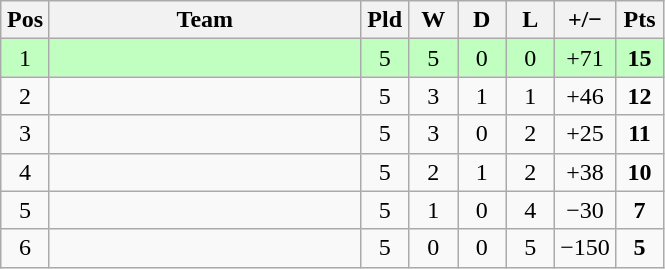<table class="wikitable" style="text-align:center">
<tr>
<th width=25>Pos</th>
<th width=200>Team</th>
<th width=25>Pld</th>
<th width=25>W</th>
<th width=25>D</th>
<th width=25>L</th>
<th width=25>+/−</th>
<th width=25>Pts</th>
</tr>
<tr bgcolor="C0FFC0">
<td>1</td>
<td style="text-align:left"></td>
<td>5</td>
<td>5</td>
<td>0</td>
<td>0</td>
<td>+71</td>
<td><strong>15</strong></td>
</tr>
<tr>
<td>2</td>
<td style="text-align:left"></td>
<td>5</td>
<td>3</td>
<td>1</td>
<td>1</td>
<td>+46</td>
<td><strong>12</strong></td>
</tr>
<tr>
<td>3</td>
<td style="text-align:left"></td>
<td>5</td>
<td>3</td>
<td>0</td>
<td>2</td>
<td>+25</td>
<td><strong>11</strong></td>
</tr>
<tr>
<td>4</td>
<td style="text-align:left"></td>
<td>5</td>
<td>2</td>
<td>1</td>
<td>2</td>
<td>+38</td>
<td><strong>10</strong></td>
</tr>
<tr>
<td>5</td>
<td style="text-align:left"></td>
<td>5</td>
<td>1</td>
<td>0</td>
<td>4</td>
<td>−30</td>
<td><strong>7</strong></td>
</tr>
<tr>
<td>6</td>
<td style="text-align:left"></td>
<td>5</td>
<td>0</td>
<td>0</td>
<td>5</td>
<td>−150</td>
<td><strong>5</strong></td>
</tr>
</table>
